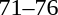<table style="text-align:center">
<tr>
<th width=200></th>
<th width=100></th>
<th width=200></th>
</tr>
<tr>
<td align=right></td>
<td>71–76</td>
<td align=left></td>
</tr>
</table>
